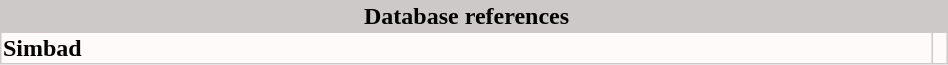<table border="0" width="50%" cellpadding="1" cellspacing="1" style="float:left; margin-right:0.5em; background:#CDC9C9;">
<tr>
<th colspan="1"><strong>Database references</strong></th>
</tr>
<tr bgcolor="#FFFAFA">
<td><strong>Simbad</strong></td>
<td><em>  </em></td>
</tr>
</table>
